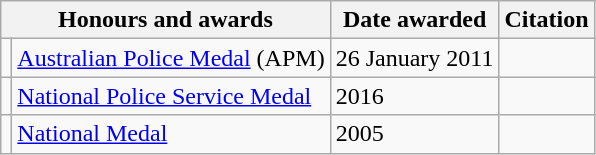<table class="wikitable">
<tr>
<th colspan=2>Honours and awards</th>
<th>Date awarded</th>
<th>Citation</th>
</tr>
<tr>
<td></td>
<td><a href='#'>Australian Police Medal</a> (APM)</td>
<td>26 January 2011</td>
<td></td>
</tr>
<tr>
<td></td>
<td><a href='#'>National Police Service Medal</a></td>
<td>2016</td>
<td></td>
</tr>
<tr>
<td></td>
<td><a href='#'>National Medal</a></td>
<td>2005</td>
<td></td>
</tr>
</table>
